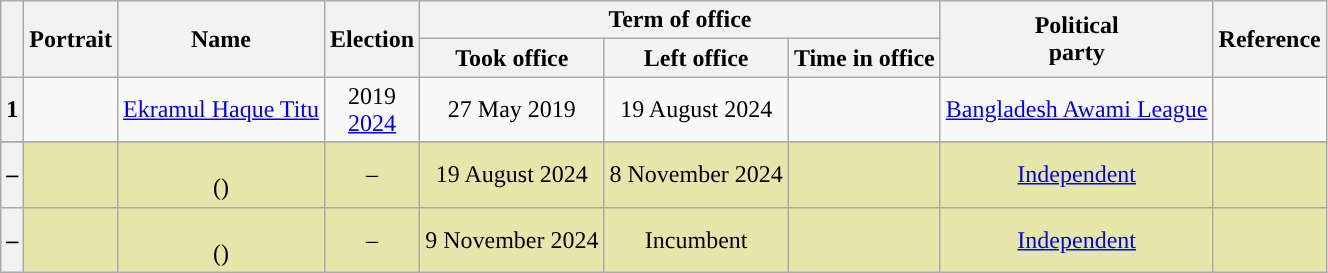<table class="wikitable" style="text-align:center">
<tr>
<th rowspan="2"></th>
<th rowspan="2">Portrait</th>
<th rowspan="2">Name<br></th>
<th rowspan="2">Election</th>
<th colspan="3"><strong>Term of office</strong></th>
<th rowspan="2"><strong>Political<br> party</strong></th>
<th rowspan="2"><strong>Reference</strong></th>
</tr>
<tr>
<th><strong>Took office</strong></th>
<th><strong>Left office</strong></th>
<th><strong>Time in office</strong></th>
</tr>
<tr>
<th style="background:">1</th>
<td align=center></td>
<td><a href='#'>Ekramul Haque Titu</a></td>
<td>2019<br><a href='#'>2024</a></td>
<td align=center>27 May 2019</td>
<td align=center>19 August 2024</td>
<td></td>
<td><a href='#'>Bangladesh Awami League</a></td>
<td></td>
</tr>
<tr>
</tr>
<tr style="background:#e6e6aa;">
<th style="background:">–</th>
<td align=center></td>
<td><br>()</td>
<td>–</td>
<td align=center>19 August 2024</td>
<td align=center>8 November 2024</td>
<td></td>
<td><a href='#'>Independent</a></td>
<td></td>
</tr>
<tr style="background:#e6e6aa;">
<th style="background:">–</th>
<td align=center></td>
<td><br>()</td>
<td>–</td>
<td align=center>9 November 2024</td>
<td align=center>Incumbent</td>
<td></td>
<td><a href='#'>Independent</a></td>
<td></td>
</tr>
</table>
